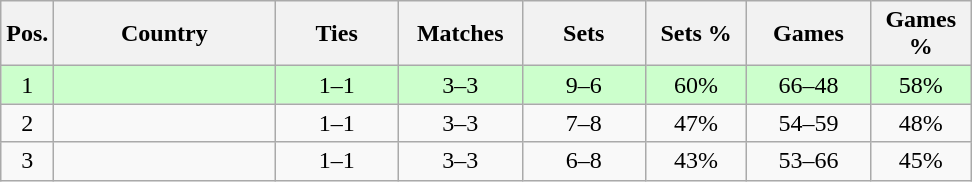<table class="wikitable nowrap" style=text-align:center>
<tr>
<th>Pos.</th>
<th width=140>Country</th>
<th width=75>Ties</th>
<th width=75>Matches</th>
<th width=75>Sets</th>
<th width=60>Sets %</th>
<th width=75>Games</th>
<th width=60>Games %</th>
</tr>
<tr bgcolor=ccffcc>
<td>1</td>
<td align=left></td>
<td>1–1</td>
<td>3–3</td>
<td>9–6</td>
<td>60%</td>
<td>66–48</td>
<td>58%</td>
</tr>
<tr>
<td>2</td>
<td align=left></td>
<td>1–1</td>
<td>3–3</td>
<td>7–8</td>
<td>47%</td>
<td>54–59</td>
<td>48%</td>
</tr>
<tr>
<td>3</td>
<td align=left></td>
<td>1–1</td>
<td>3–3</td>
<td>6–8</td>
<td>43%</td>
<td>53–66</td>
<td>45%</td>
</tr>
</table>
